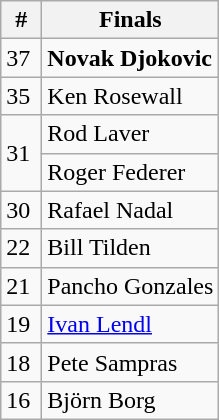<table class=wikitable style="display:inline-table;">
<tr>
<th width=20>#</th>
<th>Finals</th>
</tr>
<tr>
<td>37</td>
<td> <strong>Novak Djokovic</strong></td>
</tr>
<tr>
<td>35</td>
<td> Ken Rosewall</td>
</tr>
<tr>
<td rowspan="2">31</td>
<td> Rod Laver</td>
</tr>
<tr>
<td> Roger Federer</td>
</tr>
<tr>
<td>30</td>
<td> Rafael Nadal</td>
</tr>
<tr>
<td>22</td>
<td> Bill Tilden</td>
</tr>
<tr>
<td>21</td>
<td> Pancho Gonzales</td>
</tr>
<tr>
<td>19</td>
<td> <a href='#'>Ivan Lendl</a></td>
</tr>
<tr>
<td>18</td>
<td> Pete Sampras</td>
</tr>
<tr>
<td>16</td>
<td> Björn Borg</td>
</tr>
</table>
